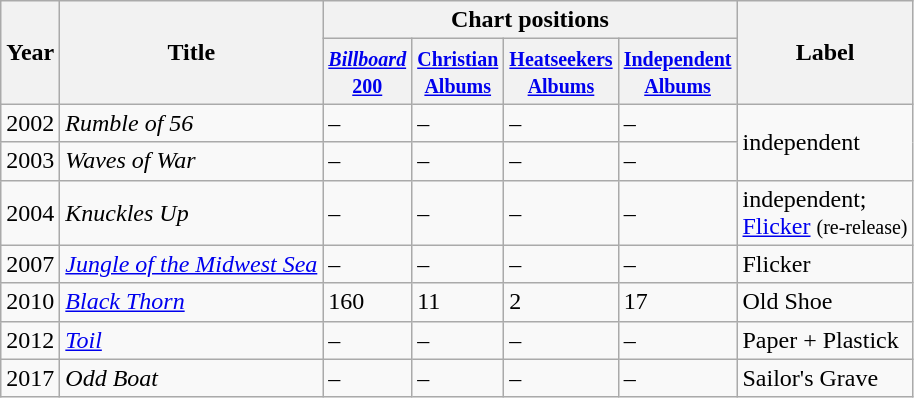<table class="wikitable">
<tr>
<th rowspan="2">Year</th>
<th rowspan="2">Title</th>
<th colspan="4">Chart positions</th>
<th rowspan="2">Label</th>
</tr>
<tr>
<th><a href='#'><em><small>Billboard</small></em></a><br><a href='#'><small>200</small></a></th>
<th><a href='#'><small>Christian</small></a><br><a href='#'><small>Albums</small></a></th>
<th><a href='#'><small>Heatseekers</small></a><br><a href='#'><small>Albums</small></a></th>
<th><a href='#'><small>Independent</small></a><br><a href='#'><small>Albums</small></a></th>
</tr>
<tr>
<td>2002</td>
<td><em>Rumble of 56</em></td>
<td>–</td>
<td>–</td>
<td>–</td>
<td>–</td>
<td rowspan="2">independent</td>
</tr>
<tr>
<td>2003</td>
<td><em>Waves of War</em></td>
<td>–</td>
<td>–</td>
<td>–</td>
<td>–</td>
</tr>
<tr>
<td>2004</td>
<td><em>Knuckles Up</em></td>
<td>–</td>
<td>–</td>
<td>–</td>
<td>–</td>
<td>independent;<br><a href='#'>Flicker</a> <small>(re-release)</small></td>
</tr>
<tr>
<td>2007</td>
<td><em><a href='#'>Jungle of the Midwest Sea</a></em></td>
<td>–</td>
<td>–</td>
<td>–</td>
<td>–</td>
<td>Flicker</td>
</tr>
<tr>
<td>2010</td>
<td><em><a href='#'>Black Thorn</a></em></td>
<td>160</td>
<td>11</td>
<td>2</td>
<td>17</td>
<td>Old Shoe</td>
</tr>
<tr>
<td>2012</td>
<td><em><a href='#'>Toil</a></em></td>
<td>–</td>
<td>–</td>
<td>–</td>
<td>–</td>
<td>Paper + Plastick</td>
</tr>
<tr>
<td>2017</td>
<td><em>Odd Boat</em></td>
<td>–</td>
<td>–</td>
<td>–</td>
<td>–</td>
<td>Sailor's Grave</td>
</tr>
</table>
